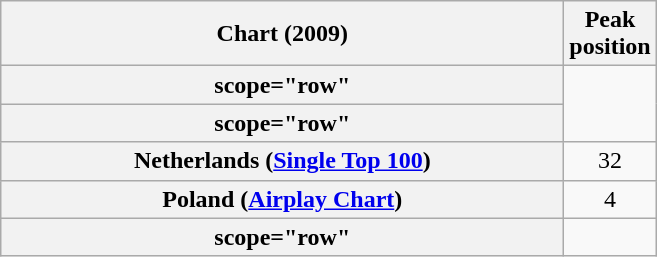<table class="wikitable sortable plainrowheaders">
<tr>
<th scope="col" style="width:23em;">Chart (2009)</th>
<th scope="col">Peak<br>position</th>
</tr>
<tr>
<th>scope="row" </th>
</tr>
<tr>
<th>scope="row" </th>
</tr>
<tr>
<th scope="row">Netherlands (<a href='#'>Single Top 100</a>)</th>
<td style="text-align:center;">32</td>
</tr>
<tr>
<th scope="row">Poland (<a href='#'>Airplay Chart</a>)</th>
<td style="text-align:center;">4</td>
</tr>
<tr>
<th>scope="row" </th>
</tr>
</table>
